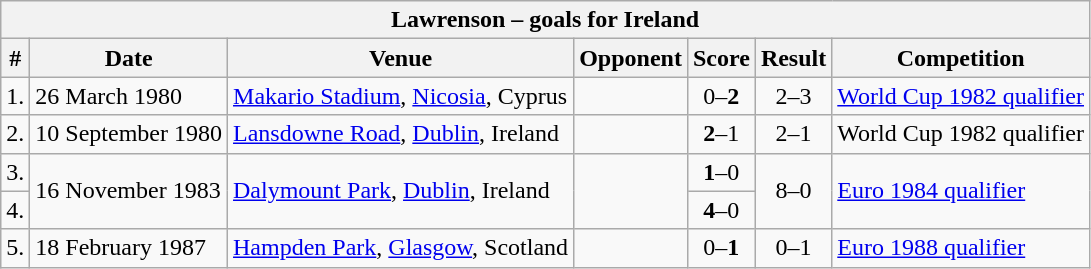<table class="wikitable collapsible collapsed">
<tr>
<th colspan="7"><strong>Lawrenson – goals for Ireland</strong></th>
</tr>
<tr>
<th>#</th>
<th>Date</th>
<th>Venue</th>
<th>Opponent</th>
<th>Score</th>
<th>Result</th>
<th>Competition</th>
</tr>
<tr>
<td align=center>1.</td>
<td>26 March 1980</td>
<td><a href='#'>Makario Stadium</a>, <a href='#'>Nicosia</a>, Cyprus</td>
<td></td>
<td align=center>0–<strong>2</strong></td>
<td align=center>2–3</td>
<td><a href='#'>World Cup 1982 qualifier</a></td>
</tr>
<tr>
<td align=center>2.</td>
<td>10 September 1980</td>
<td><a href='#'>Lansdowne Road</a>, <a href='#'>Dublin</a>, Ireland</td>
<td></td>
<td align=center><strong>2</strong>–1</td>
<td align=center>2–1</td>
<td>World Cup 1982 qualifier</td>
</tr>
<tr>
<td align=center>3.</td>
<td rowspan=2>16 November 1983</td>
<td rowspan=2><a href='#'>Dalymount Park</a>, <a href='#'>Dublin</a>, Ireland</td>
<td rowspan=2></td>
<td align=center><strong>1</strong>–0</td>
<td rowspan=2 align=center>8–0</td>
<td rowspan=2><a href='#'>Euro 1984 qualifier</a></td>
</tr>
<tr>
<td align=center>4.</td>
<td align=center><strong>4</strong>–0</td>
</tr>
<tr>
<td align=center>5.</td>
<td>18 February 1987</td>
<td><a href='#'>Hampden Park</a>, <a href='#'>Glasgow</a>, Scotland</td>
<td></td>
<td align=center>0–<strong>1</strong></td>
<td align=center>0–1</td>
<td><a href='#'>Euro 1988 qualifier</a></td>
</tr>
</table>
